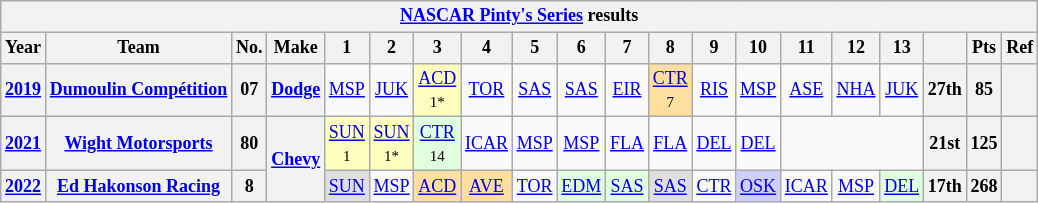<table class="wikitable" style="text-align:center; font-size:75%">
<tr>
<th colspan=45><a href='#'>NASCAR Pinty's Series</a> results</th>
</tr>
<tr>
<th>Year</th>
<th>Team</th>
<th>No.</th>
<th>Make</th>
<th>1</th>
<th>2</th>
<th>3</th>
<th>4</th>
<th>5</th>
<th>6</th>
<th>7</th>
<th>8</th>
<th>9</th>
<th>10</th>
<th>11</th>
<th>12</th>
<th>13</th>
<th></th>
<th>Pts</th>
<th>Ref</th>
</tr>
<tr>
<th><a href='#'>2019</a></th>
<th><a href='#'>Dumoulin Compétition</a></th>
<th>07</th>
<th><a href='#'>Dodge</a></th>
<td><a href='#'>MSP</a></td>
<td><a href='#'>JUK</a></td>
<td style="background:#FFFFBF;"><a href='#'>ACD</a><br><small>1*</small></td>
<td><a href='#'>TOR</a></td>
<td><a href='#'>SAS</a></td>
<td><a href='#'>SAS</a></td>
<td><a href='#'>EIR</a></td>
<td style="background:#FFDF9F;"><a href='#'>CTR</a><br><small>7</small></td>
<td><a href='#'>RIS</a></td>
<td><a href='#'>MSP</a></td>
<td><a href='#'>ASE</a></td>
<td><a href='#'>NHA</a></td>
<td><a href='#'>JUK</a></td>
<th>27th</th>
<th>85</th>
<th></th>
</tr>
<tr>
<th><a href='#'>2021</a></th>
<th><a href='#'>Wight Motorsports</a></th>
<th>80</th>
<th rowspan="2"><a href='#'>Chevy</a></th>
<td style="background:#FFFFBF;"><a href='#'>SUN</a><br><small>1</small></td>
<td style="background:#FFFFBF;"><a href='#'>SUN</a><br><small>1*</small></td>
<td style="background:#DFFFDF;"><a href='#'>CTR</a><br><small>14</small></td>
<td><a href='#'>ICAR</a></td>
<td><a href='#'>MSP</a></td>
<td><a href='#'>MSP</a></td>
<td><a href='#'>FLA</a></td>
<td><a href='#'>FLA</a></td>
<td><a href='#'>DEL</a></td>
<td><a href='#'>DEL</a></td>
<td colspan=3></td>
<th>21st</th>
<th>125</th>
<th></th>
</tr>
<tr>
<th><a href='#'>2022</a></th>
<th><a href='#'>Ed Hakonson Racing</a></th>
<th>8</th>
<td style="background:#DFDFDF;"><a href='#'>SUN</a><br></td>
<td><a href='#'>MSP</a></td>
<td style="background:#FFDF9F;"><a href='#'>ACD</a><br></td>
<td style="background:#FFDF9F;"><a href='#'>AVE</a><br></td>
<td><a href='#'>TOR</a></td>
<td style="background:#DFFFDF;"><a href='#'>EDM</a><br></td>
<td style="background:#DFFFDF;"><a href='#'>SAS</a><br></td>
<td style="background:#DFDFDF;"><a href='#'>SAS</a><br></td>
<td><a href='#'>CTR</a></td>
<td style="background:#CFCFFF;"><a href='#'>OSK</a><br></td>
<td><a href='#'>ICAR</a></td>
<td><a href='#'>MSP</a></td>
<td style="background:#DFFFDF;"><a href='#'>DEL</a><br></td>
<th>17th</th>
<th>268</th>
<th></th>
</tr>
</table>
